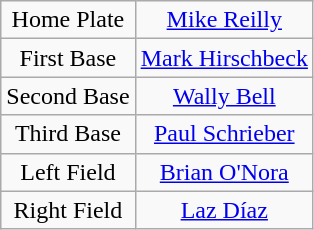<table class="wikitable" style="font-size: 100%; text-align:center;">
<tr>
<td>Home Plate</td>
<td><a href='#'>Mike Reilly</a></td>
</tr>
<tr>
<td>First Base</td>
<td><a href='#'>Mark Hirschbeck</a></td>
</tr>
<tr>
<td>Second Base</td>
<td><a href='#'>Wally Bell</a></td>
</tr>
<tr>
<td>Third Base</td>
<td><a href='#'>Paul Schrieber</a></td>
</tr>
<tr>
<td>Left Field</td>
<td><a href='#'>Brian O'Nora</a></td>
</tr>
<tr>
<td>Right Field</td>
<td><a href='#'>Laz Díaz</a></td>
</tr>
</table>
